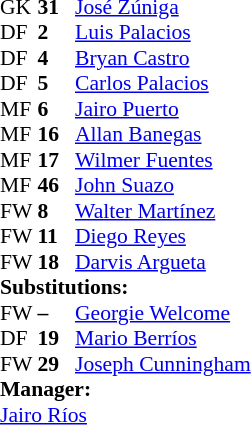<table style = "font-size: 90%" cellspacing = "0" cellpadding = "0">
<tr>
<td colspan = 4></td>
</tr>
<tr>
<th style="width:25px;"></th>
<th style="width:25px;"></th>
</tr>
<tr>
<td>GK</td>
<td><strong>31</strong></td>
<td> <a href='#'>José Zúniga</a></td>
</tr>
<tr>
<td>DF</td>
<td><strong>2</strong></td>
<td> <a href='#'>Luis Palacios</a></td>
</tr>
<tr>
<td>DF</td>
<td><strong>4</strong></td>
<td> <a href='#'>Bryan Castro</a></td>
<td></td>
<td></td>
</tr>
<tr>
<td>DF</td>
<td><strong>5</strong></td>
<td> <a href='#'>Carlos Palacios</a></td>
</tr>
<tr>
<td>MF</td>
<td><strong>6</strong></td>
<td> <a href='#'>Jairo Puerto</a></td>
<td></td>
<td></td>
</tr>
<tr>
<td>MF</td>
<td><strong>16</strong></td>
<td> <a href='#'>Allan Banegas</a></td>
</tr>
<tr>
<td>MF</td>
<td><strong>17</strong></td>
<td> <a href='#'>Wilmer Fuentes</a></td>
<td></td>
<td></td>
</tr>
<tr>
<td>MF</td>
<td><strong>46</strong></td>
<td> <a href='#'>John Suazo</a></td>
</tr>
<tr>
<td>FW</td>
<td><strong>8</strong></td>
<td> <a href='#'>Walter Martínez</a></td>
</tr>
<tr>
<td>FW</td>
<td><strong>11</strong></td>
<td> <a href='#'>Diego Reyes</a></td>
</tr>
<tr>
<td>FW</td>
<td><strong>18</strong></td>
<td> <a href='#'>Darvis Argueta</a></td>
<td></td>
<td></td>
</tr>
<tr>
<td colspan = 3><strong>Substitutions:</strong></td>
</tr>
<tr>
<td>FW</td>
<td><strong>–</strong></td>
<td> <a href='#'>Georgie Welcome</a></td>
<td></td>
<td></td>
</tr>
<tr>
<td>DF</td>
<td><strong>19</strong></td>
<td> <a href='#'>Mario Berríos</a></td>
<td></td>
<td></td>
</tr>
<tr>
<td>FW</td>
<td><strong>29</strong></td>
<td> <a href='#'>Joseph Cunningham</a></td>
<td></td>
<td></td>
</tr>
<tr>
<td colspan = 3><strong>Manager:</strong></td>
</tr>
<tr>
<td colspan = 3> <a href='#'>Jairo Ríos</a></td>
</tr>
</table>
